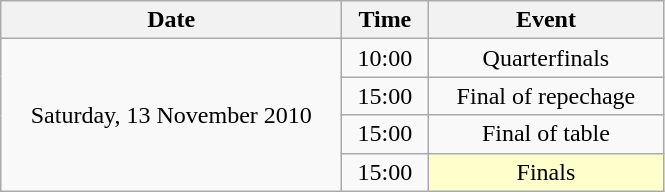<table class = "wikitable" style="text-align:center;">
<tr>
<th width=220>Date</th>
<th width=50>Time</th>
<th width=150>Event</th>
</tr>
<tr>
<td rowspan=4>Saturday, 13 November 2010</td>
<td>10:00</td>
<td>Quarterfinals</td>
</tr>
<tr>
<td>15:00</td>
<td>Final of repechage</td>
</tr>
<tr>
<td>15:00</td>
<td>Final of table</td>
</tr>
<tr>
<td>15:00</td>
<td bgcolor=ffffcc>Finals</td>
</tr>
</table>
